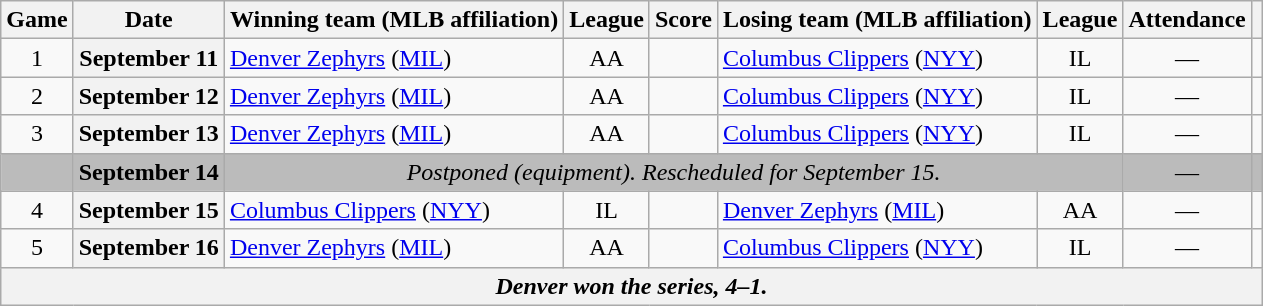<table class="wikitable sortable plainrowheaders" style="text-align:center;">
<tr>
<th scope="col">Game</th>
<th scope="col">Date</th>
<th scope="col">Winning team (MLB affiliation)</th>
<th scope="col">League</th>
<th scope="col">Score</th>
<th scope="col">Losing team (MLB affiliation)</th>
<th scope="col">League</th>
<th scope="col">Attendance</th>
<th scope="col" class="unsortable"></th>
</tr>
<tr>
<td>1</td>
<th scope="row">September 11</th>
<td style="text-align:left"><a href='#'>Denver Zephyrs</a> (<a href='#'>MIL</a>)</td>
<td>AA</td>
<td></td>
<td style="text-align:left"><a href='#'>Columbus Clippers</a> (<a href='#'>NYY</a>)</td>
<td>IL</td>
<td>—</td>
<td></td>
</tr>
<tr>
<td>2</td>
<th scope="row">September 12</th>
<td style="text-align:left"><a href='#'>Denver Zephyrs</a> (<a href='#'>MIL</a>)</td>
<td>AA</td>
<td></td>
<td style="text-align:left"><a href='#'>Columbus Clippers</a> (<a href='#'>NYY</a>)</td>
<td>IL</td>
<td>—</td>
<td></td>
</tr>
<tr>
<td>3</td>
<th scope="row">September 13</th>
<td style="text-align:left"><a href='#'>Denver Zephyrs</a> (<a href='#'>MIL</a>)</td>
<td>AA</td>
<td></td>
<td style="text-align:left"><a href='#'>Columbus Clippers</a> (<a href='#'>NYY</a>)</td>
<td>IL</td>
<td>—</td>
<td></td>
</tr>
<tr style="background:#BBBBBB;">
<td></td>
<th scope="row" style="background:#BBBBBB">September 14</th>
<td colspan="5"><em>Postponed (equipment). Rescheduled for September 15.</em></td>
<td>—</td>
<td></td>
</tr>
<tr>
<td>4</td>
<th scope="row">September 15</th>
<td style="text-align:left"><a href='#'>Columbus Clippers</a> (<a href='#'>NYY</a>)</td>
<td>IL</td>
<td></td>
<td style="text-align:left"><a href='#'>Denver Zephyrs</a> (<a href='#'>MIL</a>)</td>
<td>AA</td>
<td>—</td>
<td></td>
</tr>
<tr>
<td>5</td>
<th scope="row">September 16</th>
<td style="text-align:left"><a href='#'>Denver Zephyrs</a> (<a href='#'>MIL</a>)</td>
<td>AA</td>
<td></td>
<td style="text-align:left"><a href='#'>Columbus Clippers</a> (<a href='#'>NYY</a>)</td>
<td>IL</td>
<td>—</td>
<td></td>
</tr>
<tr class="sortbottom">
<th scope="row" style="text-align:center" colspan="9"><em>Denver won the series, 4–1.</em></th>
</tr>
</table>
